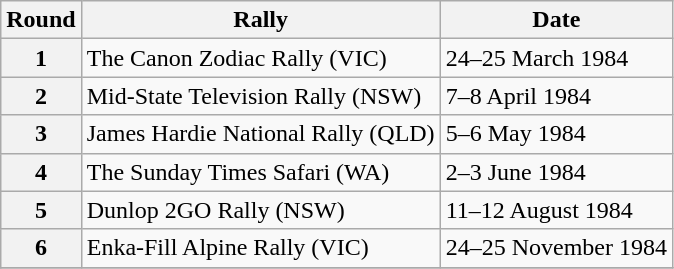<table class="wikitable" border="1">
<tr>
<th>Round</th>
<th>Rally</th>
<th>Date</th>
</tr>
<tr>
<th>1</th>
<td>The Canon Zodiac Rally (VIC)</td>
<td>24–25 March 1984</td>
</tr>
<tr>
<th>2</th>
<td>Mid-State Television Rally (NSW)</td>
<td>7–8 April 1984</td>
</tr>
<tr>
<th>3</th>
<td>James Hardie National Rally (QLD)</td>
<td>5–6 May 1984</td>
</tr>
<tr>
<th>4</th>
<td>The Sunday Times Safari (WA)</td>
<td>2–3 June 1984</td>
</tr>
<tr>
<th>5</th>
<td>Dunlop 2GO Rally (NSW)</td>
<td>11–12 August 1984</td>
</tr>
<tr>
<th>6</th>
<td>Enka-Fill Alpine Rally (VIC)</td>
<td>24–25 November 1984</td>
</tr>
<tr>
</tr>
</table>
